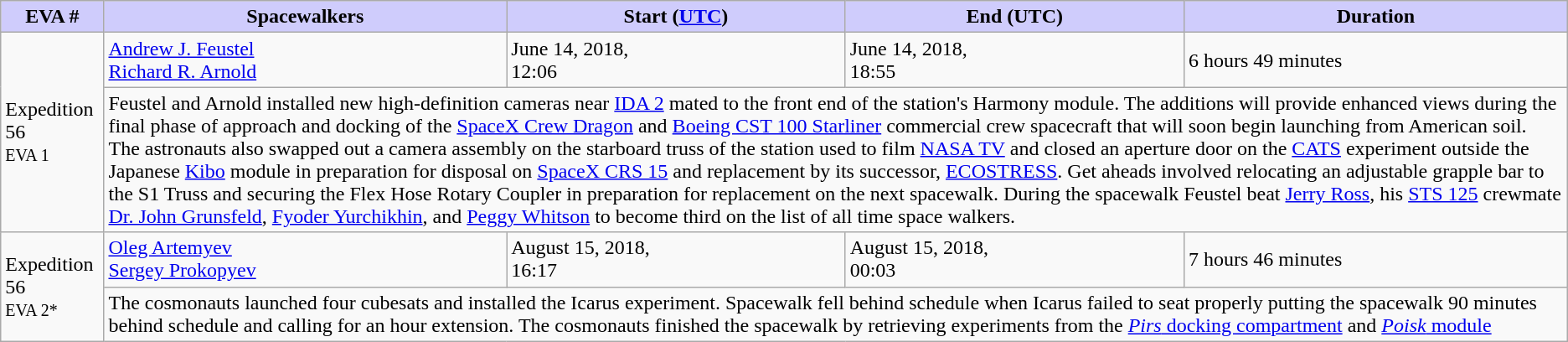<table class="wikitable sticky-header">
<tr>
<th scope="col" style="background-color: #cfccfc;">EVA #</th>
<th scope="col" style="background-color: #cfccfc;">Spacewalkers</th>
<th scope="col" style="background-color: #cfccfc;">Start (<a href='#'>UTC</a>)</th>
<th scope="col" style="background-color: #cfccfc;">End (UTC)</th>
<th scope="col" style="background-color: #cfccfc;">Duration</th>
</tr>
<tr>
<td rowspan="2">Expedition 56<br><small>EVA 1</small></td>
<td> <a href='#'>Andrew J. Feustel</a><br> <a href='#'>Richard R. Arnold</a></td>
<td>June 14, 2018,<br>12:06</td>
<td>June 14, 2018,<br>18:55</td>
<td>6 hours 49 minutes</td>
</tr>
<tr>
<td colspan="4">Feustel and Arnold  installed new high-definition cameras near <a href='#'>IDA 2</a> mated to the front end of the station's Harmony module. The additions will provide enhanced views during the final phase of approach and docking of the <a href='#'>SpaceX Crew Dragon</a> and <a href='#'>Boeing CST 100 Starliner</a> commercial crew spacecraft that will soon begin launching from American soil.<br>The astronauts also swapped out a camera assembly on the starboard truss of the station used to film <a href='#'>NASA TV</a> and closed an aperture door on the <a href='#'>CATS</a> experiment outside the Japanese <a href='#'>Kibo</a> module in preparation for disposal on <a href='#'>SpaceX CRS 15</a> and replacement by its successor, <a href='#'>ECOSTRESS</a>. Get aheads involved relocating an adjustable grapple bar to the S1 Truss and securing the Flex Hose Rotary Coupler in preparation for replacement on the next spacewalk. During the spacewalk Feustel beat <a href='#'>Jerry Ross</a>, his <a href='#'>STS 125</a> crewmate <a href='#'>Dr. John Grunsfeld</a>, <a href='#'>Fyoder Yurchikhin</a>, and <a href='#'>Peggy Whitson</a> to become third on the list of all time space walkers.</td>
</tr>
<tr>
<td rowspan="2">Expedition 56<br><small>EVA 2*</small></td>
<td> <a href='#'>Oleg Artemyev</a><br> <a href='#'>Sergey Prokopyev</a></td>
<td>August 15, 2018,<br>16:17</td>
<td>August 15, 2018,<br>00:03</td>
<td>7 hours 46 minutes</td>
</tr>
<tr>
<td colspan="4">The cosmonauts launched four cubesats and installed the Icarus experiment. Spacewalk fell behind schedule when Icarus failed to seat properly putting the spacewalk 90 minutes behind schedule and calling for an hour extension. The cosmonauts finished the spacewalk by retrieving experiments from the <a href='#'><em>Pirs</em> docking compartment</a> and <a href='#'><em>Poisk</em> module</a></td>
</tr>
</table>
